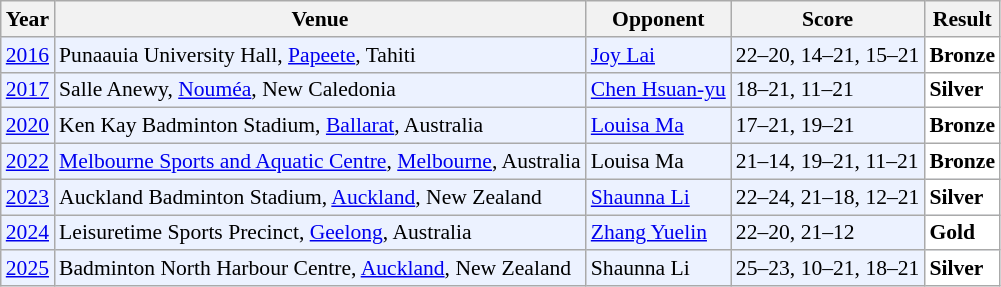<table class="sortable wikitable" style="font-size: 90%;">
<tr>
<th>Year</th>
<th>Venue</th>
<th>Opponent</th>
<th>Score</th>
<th>Result</th>
</tr>
<tr style="background:#ECF2FF">
<td align="center"><a href='#'>2016</a></td>
<td align="left">Punaauia University Hall, <a href='#'>Papeete</a>, Tahiti</td>
<td align="left"> <a href='#'>Joy Lai</a></td>
<td align="left">22–20, 14–21, 15–21</td>
<td style="text-align:left; background:white"> <strong>Bronze</strong></td>
</tr>
<tr style="background:#ECF2FF">
<td align="center"><a href='#'>2017</a></td>
<td align="left">Salle Anewy, <a href='#'>Nouméa</a>, New Caledonia</td>
<td align="left"> <a href='#'>Chen Hsuan-yu</a></td>
<td align="left">18–21, 11–21</td>
<td style="text-align:left; background:white"> <strong>Silver</strong></td>
</tr>
<tr style="background:#ECF2FF">
<td align="center"><a href='#'>2020</a></td>
<td align="left">Ken Kay Badminton Stadium, <a href='#'>Ballarat</a>, Australia</td>
<td align="left"> <a href='#'>Louisa Ma</a></td>
<td align="left">17–21, 19–21</td>
<td style="text-align:left; background:white"> <strong>Bronze</strong></td>
</tr>
<tr style="background:#ECF2FF">
<td align="center"><a href='#'>2022</a></td>
<td align="left"><a href='#'>Melbourne Sports and Aquatic Centre</a>, <a href='#'>Melbourne</a>, Australia</td>
<td align="left"> Louisa Ma</td>
<td align="left">21–14, 19–21, 11–21</td>
<td style="text-align:left; background:white"> <strong>Bronze</strong></td>
</tr>
<tr style="background:#ECF2FF">
<td align="center"><a href='#'>2023</a></td>
<td align="left">Auckland Badminton Stadium, <a href='#'>Auckland</a>, New Zealand</td>
<td align="left"> <a href='#'>Shaunna Li</a></td>
<td align="left">22–24, 21–18, 12–21</td>
<td style="text-align:left; background:white"> <strong>Silver</strong></td>
</tr>
<tr style="background:#ECF2FF">
<td align="center"><a href='#'>2024</a></td>
<td align="left">Leisuretime Sports Precinct, <a href='#'>Geelong</a>, Australia</td>
<td align="left"> <a href='#'>Zhang Yuelin</a></td>
<td align="left">22–20, 21–12</td>
<td style="text-align:left; background:white"> <strong>Gold</strong></td>
</tr>
<tr style="background:#ECF2FF">
<td align="center"><a href='#'>2025</a></td>
<td align="left">Badminton North Harbour Centre, <a href='#'>Auckland</a>, New Zealand</td>
<td align="left"> Shaunna Li</td>
<td align="left">25–23, 10–21, 18–21</td>
<td style="text-align:left; background:white"> <strong>Silver</strong></td>
</tr>
</table>
